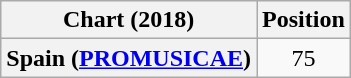<table class="wikitable sortable plainrowheaders" style="text-align:center">
<tr>
<th scope="col">Chart (2018)</th>
<th scope="col">Position</th>
</tr>
<tr>
<th scope="row">Spain (<a href='#'>PROMUSICAE</a>)</th>
<td>75</td>
</tr>
</table>
